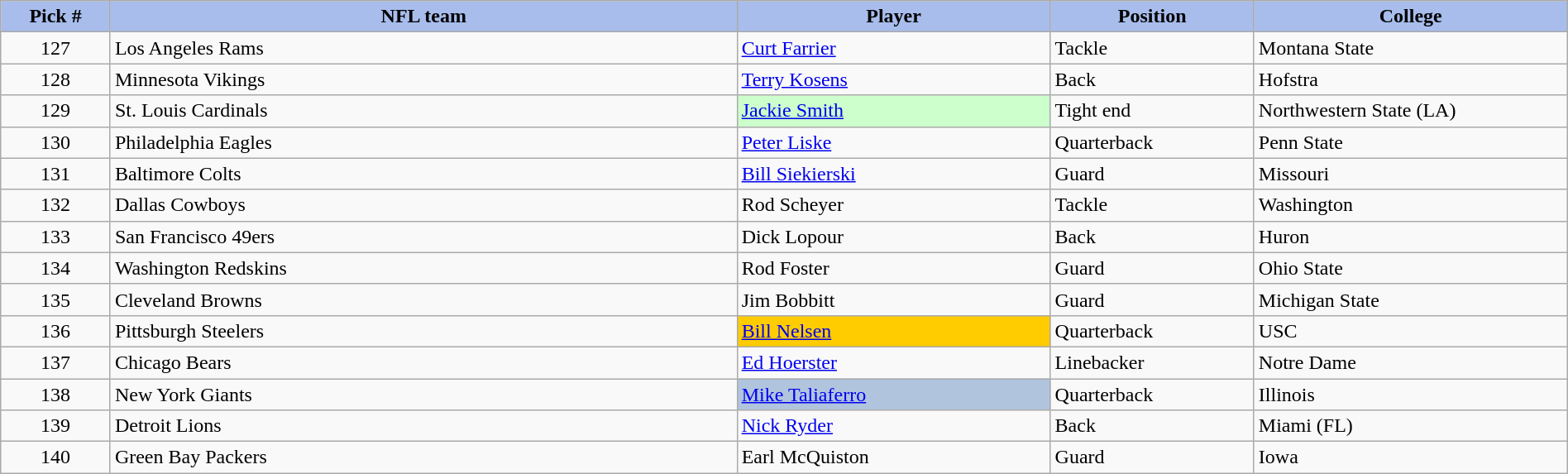<table class="wikitable sortable sortable" style="width: 100%">
<tr>
<th style="background:#A8BDEC;" width=7%>Pick #</th>
<th width=40% style="background:#A8BDEC;">NFL team</th>
<th width=20% style="background:#A8BDEC;">Player</th>
<th width=13% style="background:#A8BDEC;">Position</th>
<th style="background:#A8BDEC;">College</th>
</tr>
<tr>
<td align=center>127</td>
<td>Los Angeles Rams</td>
<td><a href='#'>Curt Farrier</a></td>
<td>Tackle</td>
<td>Montana State</td>
</tr>
<tr>
<td align=center>128</td>
<td>Minnesota Vikings</td>
<td><a href='#'>Terry Kosens</a></td>
<td>Back</td>
<td>Hofstra</td>
</tr>
<tr>
<td align=center>129</td>
<td>St. Louis Cardinals</td>
<td bgcolor="#CCFFCC"><a href='#'>Jackie Smith</a></td>
<td>Tight end</td>
<td>Northwestern State (LA)</td>
</tr>
<tr>
<td align=center>130</td>
<td>Philadelphia Eagles</td>
<td><a href='#'>Peter Liske</a></td>
<td>Quarterback</td>
<td>Penn State</td>
</tr>
<tr>
<td align=center>131</td>
<td>Baltimore Colts</td>
<td><a href='#'>Bill Siekierski</a></td>
<td>Guard</td>
<td>Missouri</td>
</tr>
<tr>
<td align=center>132</td>
<td>Dallas Cowboys</td>
<td>Rod Scheyer</td>
<td>Tackle</td>
<td>Washington</td>
</tr>
<tr>
<td align=center>133</td>
<td>San Francisco 49ers</td>
<td>Dick Lopour</td>
<td>Back</td>
<td>Huron</td>
</tr>
<tr>
<td align=center>134</td>
<td>Washington Redskins</td>
<td>Rod Foster</td>
<td>Guard</td>
<td>Ohio State</td>
</tr>
<tr>
<td align=center>135</td>
<td>Cleveland Browns</td>
<td>Jim Bobbitt</td>
<td>Guard</td>
<td>Michigan State</td>
</tr>
<tr>
<td align=center>136</td>
<td>Pittsburgh Steelers</td>
<td bgcolor="#FFCC00"><a href='#'>Bill Nelsen</a></td>
<td>Quarterback</td>
<td>USC</td>
</tr>
<tr>
<td align=center>137</td>
<td>Chicago Bears</td>
<td><a href='#'>Ed Hoerster</a></td>
<td>Linebacker</td>
<td>Notre Dame</td>
</tr>
<tr>
<td align=center>138</td>
<td>New York Giants</td>
<td bgcolor=lightsteelblue><a href='#'>Mike Taliaferro</a></td>
<td>Quarterback</td>
<td>Illinois</td>
</tr>
<tr>
<td align=center>139</td>
<td>Detroit Lions</td>
<td><a href='#'>Nick Ryder</a></td>
<td>Back</td>
<td>Miami (FL)</td>
</tr>
<tr>
<td align=center>140</td>
<td>Green Bay Packers</td>
<td>Earl McQuiston</td>
<td>Guard</td>
<td>Iowa</td>
</tr>
</table>
